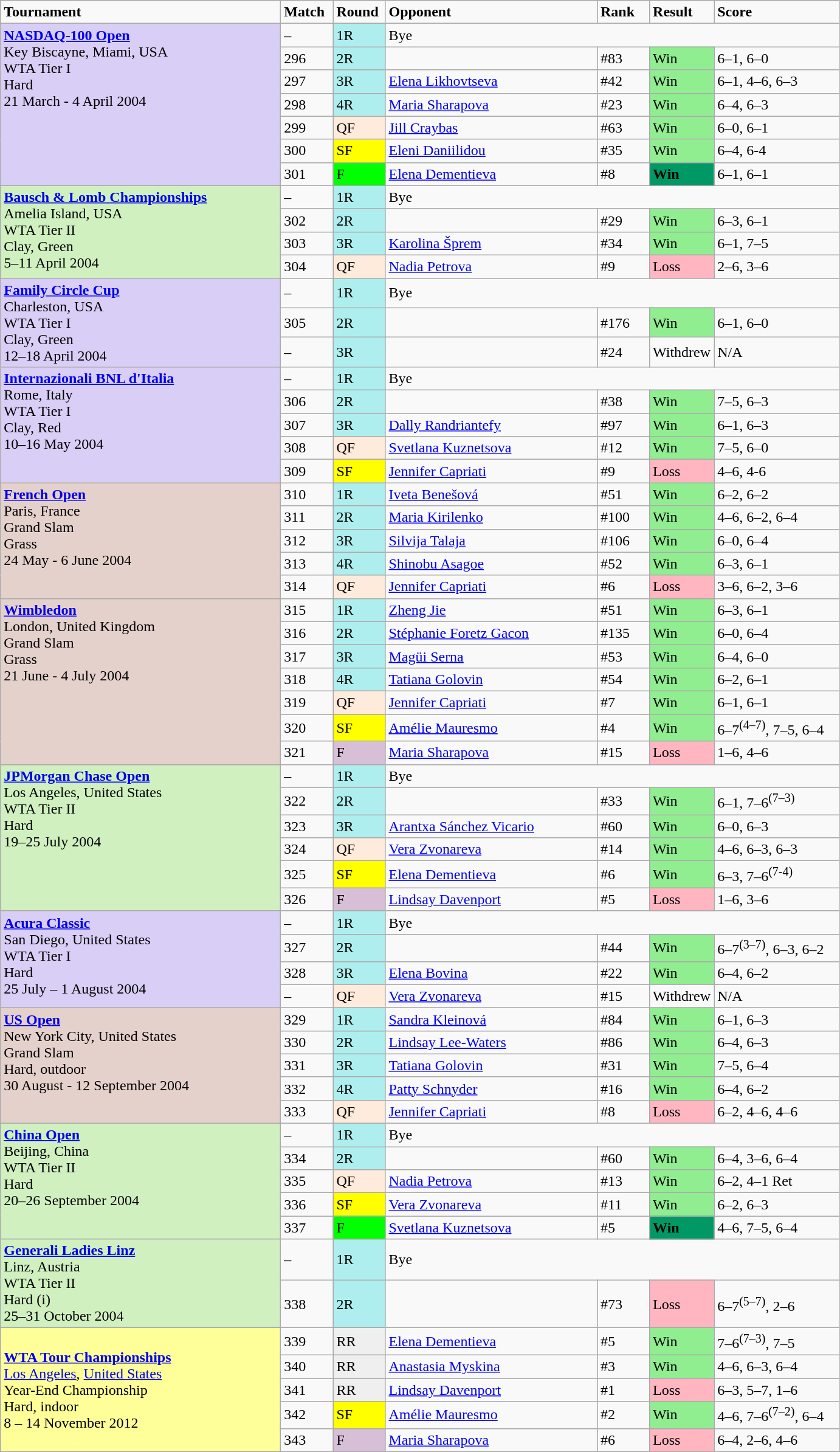<table class="wikitable">
<tr style="font-weight:bold">
<td style="width:300px;">Tournament</td>
<td style="width:50px;">Match</td>
<td style="width:50px;">Round</td>
<td style="width:225px;">Opponent</td>
<td style="width:50px;">Rank</td>
<td style="width:50px;">Result</td>
<td style="width:130px;">Score</td>
</tr>
<tr>
<td rowspan="7"  style="background:#d8cef6; text-align:left; vertical-align:top;"><strong><a href='#'>NASDAQ-100 Open</a></strong> <br> Key Biscayne, Miami, USA <br> WTA Tier I <br> Hard <br> 21 March - 4 April 2004</td>
<td>–</td>
<td style="background:#afeeee;">1R</td>
<td colspan=4>Bye</td>
</tr>
<tr>
<td>296</td>
<td style="background:#afeeee;">2R</td>
<td></td>
<td>#83</td>
<td bgcolor=lightgreen>Win</td>
<td>6–1, 6–0</td>
</tr>
<tr>
<td>297</td>
<td style="background:#afeeee;">3R</td>
<td> <a href='#'>Elena Likhovtseva</a></td>
<td>#42</td>
<td bgcolor=lightgreen>Win</td>
<td>6–1, 4–6, 6–3</td>
</tr>
<tr>
<td>298</td>
<td style="background:#afeeee;">4R</td>
<td> <a href='#'>Maria Sharapova</a></td>
<td>#23</td>
<td bgcolor=lightgreen>Win</td>
<td>6–4, 6–3</td>
</tr>
<tr>
<td>299</td>
<td style="background:#ffebdc;">QF</td>
<td> <a href='#'>Jill Craybas</a></td>
<td>#63</td>
<td bgcolor=lightgreen>Win</td>
<td>6–0, 6–1</td>
</tr>
<tr>
<td>300</td>
<td style="background:yellow;">SF</td>
<td> <a href='#'>Eleni Daniilidou</a></td>
<td>#35</td>
<td bgcolor=lightgreen>Win</td>
<td>6–4, 6-4</td>
</tr>
<tr>
<td>301</td>
<td style="background:lime;">F</td>
<td> <a href='#'>Elena Dementieva</a></td>
<td>#8</td>
<td bgcolor=#009966><strong>Win</strong></td>
<td>6–1, 6–1</td>
</tr>
<tr>
<td rowspan="4"  style="background:#D0F0C0; text-align:left; vertical-align:top;"><strong><a href='#'>Bausch & Lomb Championships</a></strong> <br> Amelia Island, USA <br> WTA Tier II <br> Clay, Green <br> 5–11 April 2004</td>
<td>–</td>
<td style="background:#afeeee;">1R</td>
<td colspan=4>Bye</td>
</tr>
<tr>
<td>302</td>
<td style="background:#afeeee;">2R</td>
<td></td>
<td>#29</td>
<td bgcolor=lightgreen>Win</td>
<td>6–3, 6–1</td>
</tr>
<tr>
<td>303</td>
<td style="background:#afeeee;">3R</td>
<td> <a href='#'>Karolina Šprem</a></td>
<td>#34</td>
<td bgcolor=lightgreen>Win</td>
<td>6–1, 7–5</td>
</tr>
<tr>
<td>304</td>
<td style="background:#ffebdc;">QF</td>
<td> <a href='#'>Nadia Petrova</a></td>
<td>#9</td>
<td bgcolor=lightpink>Loss</td>
<td>2–6, 3–6</td>
</tr>
<tr>
<td rowspan="3"  style="background:#d8cef6; text-align:left; vertical-align:top;"><strong><a href='#'>Family Circle Cup</a></strong> <br> Charleston, USA <br> WTA Tier I <br> Clay, Green <br> 12–18 April 2004</td>
<td>–</td>
<td style="background:#afeeee;">1R</td>
<td colspan=4>Bye</td>
</tr>
<tr>
<td>305</td>
<td style="background:#afeeee;">2R</td>
<td></td>
<td>#176</td>
<td bgcolor=lightgreen>Win</td>
<td>6–1, 6–0</td>
</tr>
<tr>
<td>–</td>
<td style="background:#afeeee;">3R</td>
<td></td>
<td>#24</td>
<td>Withdrew</td>
<td>N/A</td>
</tr>
<tr>
<td rowspan="5"  style="background:#d8cef6; text-align:left; vertical-align:top;"><strong><a href='#'>Internazionali BNL d'Italia</a></strong> <br> Rome, Italy <br> WTA Tier I <br> Clay, Red <br> 10–16 May 2004</td>
<td>–</td>
<td style="background:#afeeee;">1R</td>
<td colspan=4>Bye</td>
</tr>
<tr>
<td>306</td>
<td style="background:#afeeee;">2R</td>
<td></td>
<td>#38</td>
<td bgcolor=lightgreen>Win</td>
<td>7–5, 6–3</td>
</tr>
<tr>
<td>307</td>
<td style="background:#afeeee;">3R</td>
<td> <a href='#'>Dally Randriantefy</a></td>
<td>#97</td>
<td bgcolor=lightgreen>Win</td>
<td>6–1, 6–3</td>
</tr>
<tr>
<td>308</td>
<td style="background:#ffebdc;">QF</td>
<td> <a href='#'>Svetlana Kuznetsova</a></td>
<td>#12</td>
<td bgcolor=lightgreen>Win</td>
<td>7–5, 6–0</td>
</tr>
<tr>
<td>309</td>
<td style="background:yellow;">SF</td>
<td> <a href='#'>Jennifer Capriati</a></td>
<td>#9</td>
<td bgcolor=lightpink>Loss</td>
<td>4–6, 4-6</td>
</tr>
<tr>
<td rowspan="5"  style="background:#e5d1cb; text-align:left; vertical-align:top;"><strong><a href='#'>French Open</a></strong><br> Paris, France <br>Grand Slam <br> Grass <br> 24 May - 6 June 2004</td>
<td>310</td>
<td style="background:#afeeee;">1R</td>
<td> <a href='#'>Iveta Benešová</a></td>
<td>#51</td>
<td bgcolor=lightgreen>Win</td>
<td>6–2, 6–2</td>
</tr>
<tr>
<td>311</td>
<td style="background:#afeeee;">2R</td>
<td> <a href='#'>Maria Kirilenko</a></td>
<td>#100</td>
<td bgcolor=lightgreen>Win</td>
<td>4–6, 6–2, 6–4</td>
</tr>
<tr>
<td>312</td>
<td style="background:#afeeee;">3R</td>
<td> <a href='#'>Silvija Talaja</a></td>
<td>#106</td>
<td bgcolor=lightgreen>Win</td>
<td>6–0, 6–4</td>
</tr>
<tr>
<td>313</td>
<td style="background:#afeeee;">4R</td>
<td> <a href='#'>Shinobu Asagoe</a></td>
<td>#52</td>
<td bgcolor=lightgreen>Win</td>
<td>6–3, 6–1</td>
</tr>
<tr>
<td>314</td>
<td style="background:#ffebdc;">QF</td>
<td> <a href='#'>Jennifer Capriati</a></td>
<td>#6</td>
<td bgcolor=lightpink>Loss</td>
<td>3–6, 6–2, 3–6</td>
</tr>
<tr>
<td rowspan="7"  style="background:#e5d1cb; text-align:left; vertical-align:top;"><strong><a href='#'>Wimbledon</a></strong><br> London, United Kingdom <br>Grand Slam <br> Grass <br> 21 June - 4 July 2004</td>
<td>315</td>
<td style="background:#afeeee;">1R</td>
<td> <a href='#'>Zheng Jie</a></td>
<td>#51</td>
<td bgcolor=lightgreen>Win</td>
<td>6–3, 6–1</td>
</tr>
<tr>
<td>316</td>
<td style="background:#afeeee;">2R</td>
<td> <a href='#'>Stéphanie Foretz Gacon</a></td>
<td>#135</td>
<td bgcolor=lightgreen>Win</td>
<td>6–0, 6–4</td>
</tr>
<tr>
<td>317</td>
<td style="background:#afeeee;">3R</td>
<td> <a href='#'>Magüi Serna</a></td>
<td>#53</td>
<td bgcolor=lightgreen>Win</td>
<td>6–4, 6–0</td>
</tr>
<tr>
<td>318</td>
<td style="background:#afeeee;">4R</td>
<td> <a href='#'>Tatiana Golovin</a></td>
<td>#54</td>
<td bgcolor=lightgreen>Win</td>
<td>6–2, 6–1</td>
</tr>
<tr>
<td>319</td>
<td style="background:#ffebdc;">QF</td>
<td> <a href='#'>Jennifer Capriati</a></td>
<td>#7</td>
<td bgcolor=lightgreen>Win</td>
<td>6–1, 6–1</td>
</tr>
<tr>
<td>320</td>
<td style="background:yellow;">SF</td>
<td> <a href='#'>Amélie Mauresmo</a></td>
<td>#4</td>
<td bgcolor=lightgreen>Win</td>
<td>6–7<sup>(4–7)</sup>, 7–5, 6–4</td>
</tr>
<tr>
<td>321</td>
<td style="background:thistle;">F</td>
<td> <a href='#'>Maria Sharapova</a></td>
<td>#15</td>
<td bgcolor=lightpink>Loss</td>
<td>1–6, 4–6</td>
</tr>
<tr>
<td rowspan="6"  style="background:#D0F0C0; text-align:left; vertical-align:top;"><strong><a href='#'>JPMorgan Chase Open</a></strong> <br> Los Angeles, United States <br> WTA Tier II <br> Hard <br> 19–25 July 2004</td>
<td>–</td>
<td style="background:#afeeee;">1R</td>
<td colspan=4>Bye</td>
</tr>
<tr>
<td>322</td>
<td style="background:#afeeee;">2R</td>
<td></td>
<td>#33</td>
<td bgcolor=lightgreen>Win</td>
<td>6–1, 7–6<sup>(7–3)</sup></td>
</tr>
<tr>
<td>323</td>
<td style="background:#afeeee;">3R</td>
<td> <a href='#'>Arantxa Sánchez Vicario</a></td>
<td>#60</td>
<td bgcolor=lightgreen>Win</td>
<td>6–0, 6–3</td>
</tr>
<tr>
<td>324</td>
<td style="background:#ffebdc;">QF</td>
<td> <a href='#'>Vera Zvonareva</a></td>
<td>#14</td>
<td bgcolor=lightgreen>Win</td>
<td>4–6, 6–3, 6–3</td>
</tr>
<tr>
<td>325</td>
<td style="background:yellow;">SF</td>
<td> <a href='#'>Elena Dementieva</a></td>
<td>#6</td>
<td bgcolor=lightgreen>Win</td>
<td>6–3, 7–6<sup>(7-4)</sup></td>
</tr>
<tr>
<td>326</td>
<td style="background:thistle;">F</td>
<td> <a href='#'>Lindsay Davenport</a></td>
<td>#5</td>
<td bgcolor=lightpink>Loss</td>
<td>1–6, 3–6</td>
</tr>
<tr>
<td rowspan="4"  style="background:#d8cef6;text-align:left; vertical-align:top;"><strong><a href='#'>Acura Classic</a></strong> <br> San Diego, United States <br> WTA Tier I <br> Hard <br> 25 July – 1 August 2004</td>
<td>–</td>
<td style="background:#afeeee;">1R</td>
<td colspan=4>Bye</td>
</tr>
<tr>
<td>327</td>
<td style="background:#afeeee;">2R</td>
<td></td>
<td>#44</td>
<td bgcolor=lightgreen>Win</td>
<td>6–7<sup>(3–7)</sup>, 6–3, 6–2</td>
</tr>
<tr>
<td>328</td>
<td style="background:#afeeee;">3R</td>
<td> <a href='#'>Elena Bovina</a></td>
<td>#22</td>
<td bgcolor=lightgreen>Win</td>
<td>6–4, 6–2</td>
</tr>
<tr>
<td>–</td>
<td style="background:#ffebdc;">QF</td>
<td> <a href='#'>Vera Zvonareva</a></td>
<td>#15</td>
<td>Withdrew</td>
<td>N/A</td>
</tr>
<tr>
<td rowspan="5"  style="background:#e5d1cb; text-align:left; vertical-align:top;"><strong><a href='#'>US Open</a></strong><br> New York City, United States <br>Grand Slam <br> Hard, outdoor <br> 30 August - 12 September 2004</td>
<td>329</td>
<td style="background:#afeeee;">1R</td>
<td> <a href='#'>Sandra Kleinová</a></td>
<td>#84</td>
<td bgcolor=lightgreen>Win</td>
<td>6–1, 6–3</td>
</tr>
<tr>
<td>330</td>
<td style="background:#afeeee;">2R</td>
<td> <a href='#'>Lindsay Lee-Waters</a></td>
<td>#86</td>
<td bgcolor=lightgreen>Win</td>
<td>6–4, 6–3</td>
</tr>
<tr>
<td>331</td>
<td style="background:#afeeee;">3R</td>
<td> <a href='#'>Tatiana Golovin</a></td>
<td>#31</td>
<td bgcolor=lightgreen>Win</td>
<td>7–5, 6–4</td>
</tr>
<tr>
<td>332</td>
<td style="background:#afeeee;">4R</td>
<td> <a href='#'>Patty Schnyder</a></td>
<td>#16</td>
<td bgcolor=lightgreen>Win</td>
<td>6–4, 6–2</td>
</tr>
<tr>
<td>333</td>
<td style="background:#ffebdc;">QF</td>
<td> <a href='#'>Jennifer Capriati</a></td>
<td>#8</td>
<td bgcolor=lightpink>Loss</td>
<td>6–2, 4–6, 4–6</td>
</tr>
<tr>
<td rowspan="5"  style="background:#D0F0C0; text-align:left; vertical-align:top;"><strong><a href='#'>China Open</a></strong> <br> Beijing, China <br> WTA Tier II <br> Hard <br> 20–26 September 2004</td>
<td>–</td>
<td style="background:#afeeee;">1R</td>
<td colspan=4>Bye</td>
</tr>
<tr>
<td>334</td>
<td style="background:#afeeee;">2R</td>
<td></td>
<td>#60</td>
<td bgcolor=lightgreen>Win</td>
<td>6–4, 3–6, 6–4</td>
</tr>
<tr>
<td>335</td>
<td style="background:#ffebdc;">QF</td>
<td> <a href='#'>Nadia Petrova</a></td>
<td>#13</td>
<td bgcolor=lightgreen>Win</td>
<td>6–2, 4–1 Ret</td>
</tr>
<tr>
<td>336</td>
<td style="background:yellow;">SF</td>
<td> <a href='#'>Vera Zvonareva</a></td>
<td>#11</td>
<td bgcolor=lightgreen>Win</td>
<td>6–2, 6–3</td>
</tr>
<tr>
<td>337</td>
<td style="background:lime;">F</td>
<td> <a href='#'>Svetlana Kuznetsova</a></td>
<td>#5</td>
<td bgcolor=#009966><strong>Win</strong></td>
<td>4–6, 7–5, 6–4</td>
</tr>
<tr>
<td rowspan="2"  style="background:#D0F0C0; text-align:left; vertical-align:top;"><strong><a href='#'>Generali Ladies Linz</a></strong> <br> Linz, Austria <br> WTA Tier II <br> Hard (i) <br> 25–31 October 2004</td>
<td>–</td>
<td style="background:#afeeee;">1R</td>
<td colspan=4>Bye</td>
</tr>
<tr>
<td>338</td>
<td style="background:#afeeee;">2R</td>
<td></td>
<td>#73</td>
<td bgcolor=lightpink>Loss</td>
<td>6–7<sup>(5–7)</sup>, 2–6</td>
</tr>
<tr>
<td rowspan="5" style="background:#FFFF99;" text-align:left; vertical-align:top;"><strong><a href='#'>WTA Tour Championships</a></strong><br> <a href='#'>Los Angeles</a>, <a href='#'>United States</a><br>Year-End Championship<br>Hard, indoor<br>8 – 14 November 2012</td>
<td>339</td>
<td style="background:#EFEFEF;">RR</td>
<td> <a href='#'>Elena Dementieva</a></td>
<td>#5</td>
<td bgcolor=lightgreen>Win</td>
<td>7–6<sup>(7–3)</sup>, 7–5</td>
</tr>
<tr>
<td>340</td>
<td style="background:#EFEFEF;">RR</td>
<td> <a href='#'>Anastasia Myskina</a></td>
<td>#3</td>
<td bgcolor=lightgreen>Win</td>
<td>4–6, 6–3, 6–4</td>
</tr>
<tr>
<td>341</td>
<td style="background:#EFEFEF;">RR</td>
<td> <a href='#'>Lindsay Davenport</a></td>
<td>#1</td>
<td bgcolor=lightpink>Loss</td>
<td>6–3, 5–7, 1–6</td>
</tr>
<tr>
<td>342</td>
<td style="background:yellow;">SF</td>
<td> <a href='#'>Amélie Mauresmo</a></td>
<td>#2</td>
<td bgcolor=lightgreen>Win</td>
<td>4–6, 7–6<sup>(7–2)</sup>, 6–4</td>
</tr>
<tr>
<td>343</td>
<td style="background:thistle;">F</td>
<td> <a href='#'>Maria Sharapova</a></td>
<td>#6</td>
<td bgcolor=lightpink>Loss</td>
<td>6–4, 2–6, 4–6</td>
</tr>
</table>
